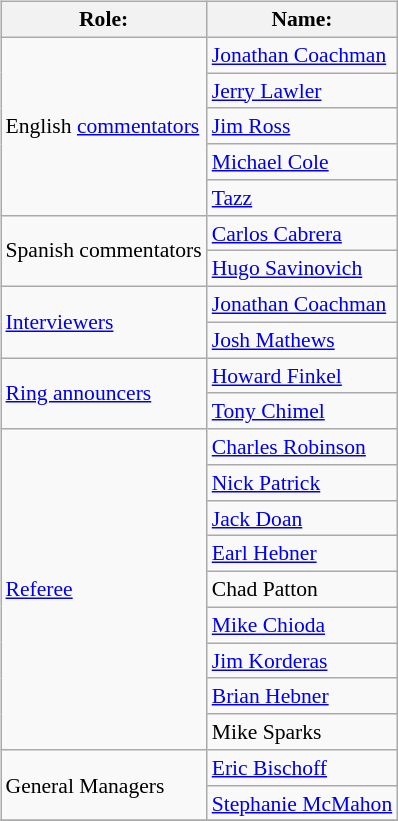<table class=wikitable style="font-size:90%; margin: 0.5em 0 0.5em 1em; float: right; clear: right;">
<tr>
<th>Role:</th>
<th>Name:</th>
</tr>
<tr>
<td rowspan=5>English <a href='#'>commentators</a></td>
<td><a href='#'>Jonathan Coachman</a> </td>
</tr>
<tr>
<td><a href='#'>Jerry Lawler</a> </td>
</tr>
<tr>
<td><a href='#'>Jim Ross</a> </td>
</tr>
<tr>
<td><a href='#'>Michael Cole</a> </td>
</tr>
<tr>
<td><a href='#'>Tazz</a> </td>
</tr>
<tr>
<td rowspan=2>Spanish commentators</td>
<td><a href='#'>Carlos Cabrera</a></td>
</tr>
<tr>
<td><a href='#'>Hugo Savinovich</a></td>
</tr>
<tr>
<td rowspan="2"><a href='#'>Interviewers</a></td>
<td><a href='#'>Jonathan Coachman</a></td>
</tr>
<tr>
<td><a href='#'>Josh Mathews</a></td>
</tr>
<tr>
<td rowspan=2><a href='#'>Ring announcers</a></td>
<td><a href='#'>Howard Finkel</a> </td>
</tr>
<tr>
<td><a href='#'>Tony Chimel</a> </td>
</tr>
<tr>
<td rowspan=9><a href='#'>Referee</a></td>
<td><a href='#'>Charles Robinson</a> </td>
</tr>
<tr>
<td><a href='#'>Nick Patrick</a> </td>
</tr>
<tr>
<td><a href='#'>Jack Doan</a> </td>
</tr>
<tr>
<td><a href='#'>Earl Hebner</a> </td>
</tr>
<tr>
<td>Chad Patton </td>
</tr>
<tr>
<td><a href='#'>Mike Chioda</a> </td>
</tr>
<tr>
<td><a href='#'>Jim Korderas</a> </td>
</tr>
<tr>
<td><a href='#'>Brian Hebner</a> </td>
</tr>
<tr>
<td>Mike Sparks </td>
</tr>
<tr>
<td rowspan="2">General Managers</td>
<td><a href='#'>Eric Bischoff</a> </td>
</tr>
<tr>
<td><a href='#'>Stephanie McMahon</a> </td>
</tr>
<tr>
</tr>
</table>
